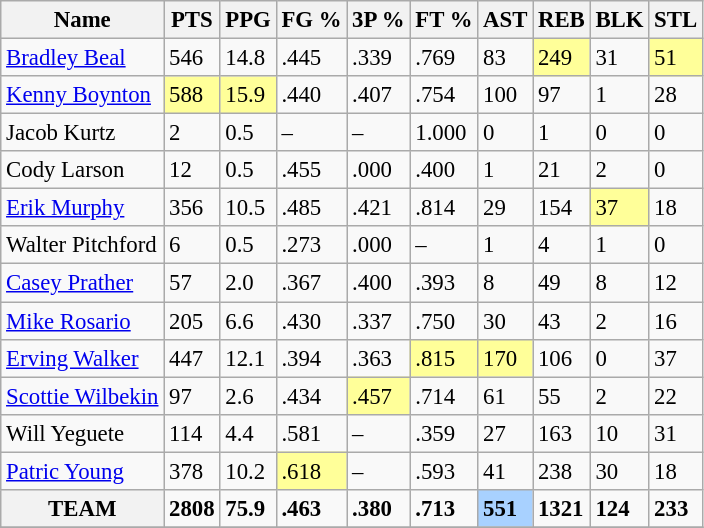<table class="wikitable sortable" style="font-size: 95%;">
<tr>
<th>Name</th>
<th>PTS</th>
<th>PPG</th>
<th>FG %</th>
<th>3P %</th>
<th>FT %</th>
<th>AST</th>
<th>REB</th>
<th>BLK</th>
<th>STL</th>
</tr>
<tr>
<td><a href='#'>Bradley Beal</a></td>
<td>546</td>
<td>14.8</td>
<td>.445</td>
<td>.339</td>
<td>.769</td>
<td>83</td>
<td style="background:#FFFF99">249</td>
<td>31</td>
<td style="background:#FFFF99">51</td>
</tr>
<tr>
<td><a href='#'>Kenny Boynton</a></td>
<td style="background:#FFFF99">588</td>
<td style="background:#FFFF99">15.9</td>
<td>.440</td>
<td>.407</td>
<td>.754</td>
<td>100</td>
<td>97</td>
<td>1</td>
<td>28</td>
</tr>
<tr>
<td>Jacob Kurtz</td>
<td>2</td>
<td>0.5</td>
<td>–</td>
<td>–</td>
<td>1.000</td>
<td>0</td>
<td>1</td>
<td>0</td>
<td>0</td>
</tr>
<tr>
<td>Cody Larson</td>
<td>12</td>
<td>0.5</td>
<td>.455</td>
<td>.000</td>
<td>.400</td>
<td>1</td>
<td>21</td>
<td>2</td>
<td>0</td>
</tr>
<tr>
<td><a href='#'>Erik Murphy</a></td>
<td>356</td>
<td>10.5</td>
<td>.485</td>
<td>.421</td>
<td>.814</td>
<td>29</td>
<td>154</td>
<td style="background:#FFFF99">37</td>
<td>18</td>
</tr>
<tr>
<td>Walter Pitchford</td>
<td>6</td>
<td>0.5</td>
<td>.273</td>
<td>.000</td>
<td>–</td>
<td>1</td>
<td>4</td>
<td>1</td>
<td>0</td>
</tr>
<tr>
<td><a href='#'>Casey Prather</a></td>
<td>57</td>
<td>2.0</td>
<td>.367</td>
<td>.400</td>
<td>.393</td>
<td>8</td>
<td>49</td>
<td>8</td>
<td>12</td>
</tr>
<tr>
<td><a href='#'>Mike Rosario</a></td>
<td>205</td>
<td>6.6</td>
<td>.430</td>
<td>.337</td>
<td>.750</td>
<td>30</td>
<td>43</td>
<td>2</td>
<td>16</td>
</tr>
<tr>
<td><a href='#'>Erving Walker</a></td>
<td>447</td>
<td>12.1</td>
<td>.394</td>
<td>.363</td>
<td style="background:#FFFF99">.815</td>
<td style="background:#FFFF99">170</td>
<td>106</td>
<td>0</td>
<td>37</td>
</tr>
<tr>
<td><a href='#'>Scottie Wilbekin</a></td>
<td>97</td>
<td>2.6</td>
<td>.434</td>
<td style="background:#FFFF99">.457</td>
<td>.714</td>
<td>61</td>
<td>55</td>
<td>2</td>
<td>22</td>
</tr>
<tr>
<td>Will Yeguete</td>
<td>114</td>
<td>4.4</td>
<td>.581</td>
<td>–</td>
<td>.359</td>
<td>27</td>
<td>163</td>
<td>10</td>
<td>31</td>
</tr>
<tr>
<td><a href='#'>Patric Young</a></td>
<td>378</td>
<td>10.2</td>
<td style="background:#FFFF99">.618</td>
<td>–</td>
<td>.593</td>
<td>41</td>
<td>238</td>
<td>30</td>
<td>18</td>
</tr>
<tr>
<th>TEAM</th>
<td><strong>2808</strong></td>
<td><strong>75.9</strong></td>
<td><strong>.463</strong></td>
<td><strong>.380</strong></td>
<td><strong>.713</strong></td>
<td style="background:#a8d1ff"><strong>551</strong></td>
<td><strong>1321</strong></td>
<td><strong>124</strong></td>
<td><strong>233</strong></td>
</tr>
<tr>
</tr>
</table>
